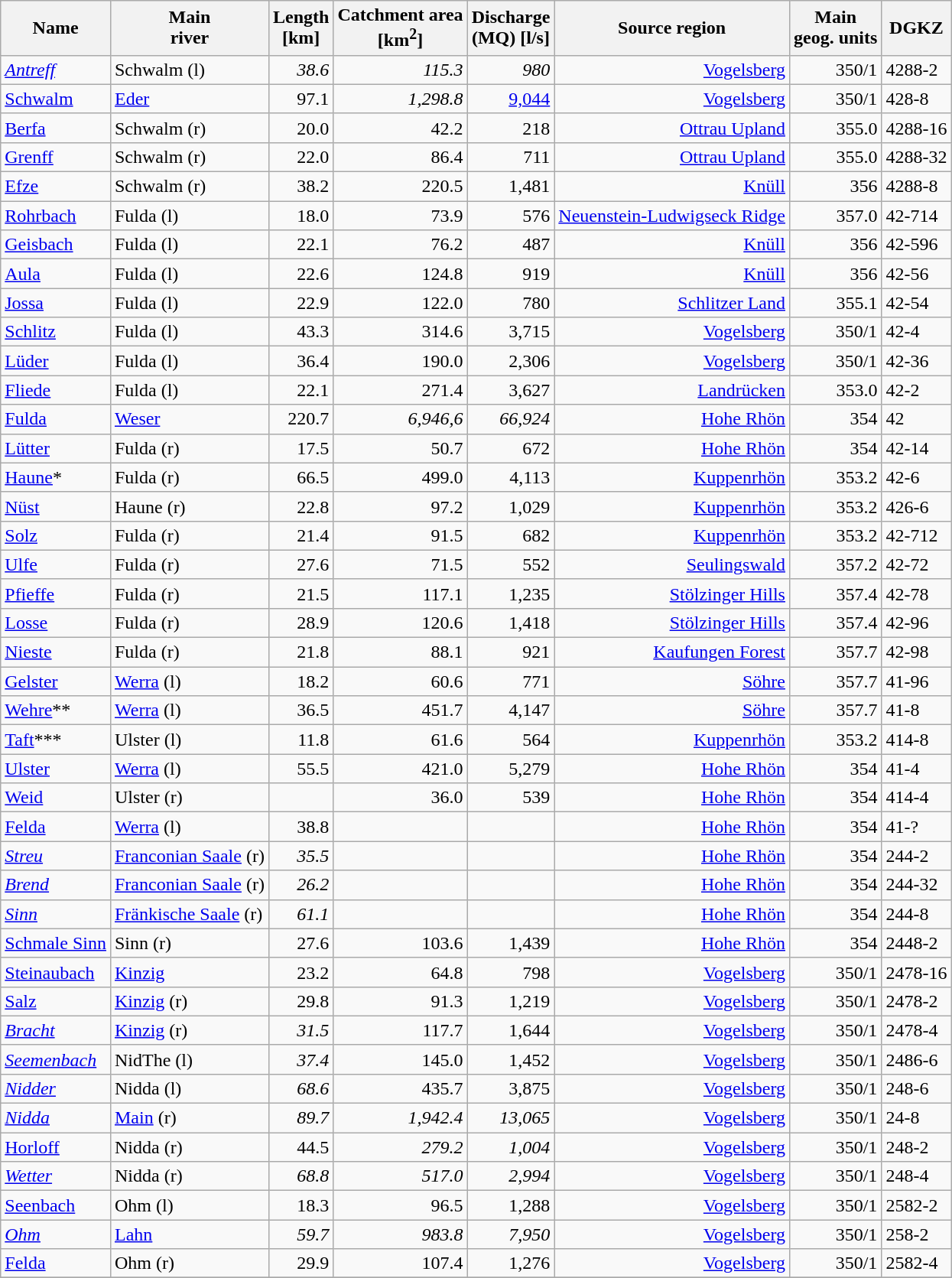<table class="wikitable sortable">
<tr>
<th>Name<br></th>
<th>Main<br>river<br></th>
<th>Length<br>[km]<br></th>
<th>Catchment area<br>[km<sup>2</sup>]<br></th>
<th>Discharge<br>(MQ) [l/s]<br></th>
<th>Source region<br></th>
<th>Main<br>geog. units<br></th>
<th>DGKZ<br></th>
</tr>
<tr>
<td><em><a href='#'>Antreff</a></em></td>
<td>Schwalm (l)</td>
<td align="right"><em>38.6</em></td>
<td align="right"><em>115.3</em></td>
<td align="right"><em>980</em></td>
<td align="right"><a href='#'>Vogelsberg</a></td>
<td align="right">350/1</td>
<td>4288-2</td>
</tr>
<tr>
<td><a href='#'>Schwalm</a></td>
<td><a href='#'>Eder</a></td>
<td align="right">97.1</td>
<td align="right"><em>1,298.8</em></td>
<td align="right"><a href='#'>9,044</a></td>
<td align="right"><a href='#'>Vogelsberg</a></td>
<td align="right">350/1</td>
<td>428-8</td>
</tr>
<tr>
<td><a href='#'>Berfa</a></td>
<td>Schwalm (r)</td>
<td align="right">20.0</td>
<td align="right">42.2</td>
<td align="right">218</td>
<td align="right"><a href='#'>Ottrau Upland</a></td>
<td align="right">355.0</td>
<td>4288-16</td>
</tr>
<tr>
<td><a href='#'>Grenff</a></td>
<td>Schwalm (r)</td>
<td align="right">22.0</td>
<td align="right">86.4</td>
<td align="right">711</td>
<td align="right"><a href='#'>Ottrau Upland</a></td>
<td align="right">355.0</td>
<td>4288-32</td>
</tr>
<tr>
<td><a href='#'>Efze</a></td>
<td>Schwalm (r)</td>
<td align="right">38.2</td>
<td align="right">220.5</td>
<td align="right">1,481</td>
<td align="right"><a href='#'>Knüll</a></td>
<td align="right">356</td>
<td>4288-8</td>
</tr>
<tr>
<td><a href='#'>Rohrbach</a></td>
<td>Fulda (l)</td>
<td align="right">18.0</td>
<td align="right">73.9</td>
<td align="right">576</td>
<td align="right"><a href='#'>Neuenstein-Ludwigseck Ridge</a></td>
<td align="right">357.0</td>
<td>42-714</td>
</tr>
<tr>
<td><a href='#'>Geisbach</a></td>
<td>Fulda (l)</td>
<td align="right">22.1</td>
<td align="right">76.2</td>
<td align="right">487</td>
<td align="right"><a href='#'>Knüll</a></td>
<td align="right">356</td>
<td>42-596</td>
</tr>
<tr>
<td><a href='#'>Aula</a></td>
<td>Fulda (l)</td>
<td align="right">22.6</td>
<td align="right">124.8</td>
<td align="right">919</td>
<td align="right"><a href='#'>Knüll</a></td>
<td align="right">356</td>
<td>42-56</td>
</tr>
<tr>
<td><a href='#'>Jossa</a></td>
<td>Fulda (l)</td>
<td align="right">22.9</td>
<td align="right">122.0</td>
<td align="right">780</td>
<td align="right"><a href='#'>Schlitzer Land</a></td>
<td align="right">355.1</td>
<td>42-54</td>
</tr>
<tr>
<td><a href='#'>Schlitz</a></td>
<td>Fulda (l)</td>
<td align="right">43.3</td>
<td align="right">314.6</td>
<td align="right">3,715</td>
<td align="right"><a href='#'>Vogelsberg</a></td>
<td align="right">350/1</td>
<td>42-4</td>
</tr>
<tr>
<td><a href='#'>Lüder</a></td>
<td>Fulda (l)</td>
<td align="right">36.4</td>
<td align="right">190.0</td>
<td align="right">2,306</td>
<td align="right"><a href='#'>Vogelsberg</a></td>
<td align="right">350/1</td>
<td>42-36</td>
</tr>
<tr>
<td><a href='#'>Fliede</a></td>
<td>Fulda (l)</td>
<td align="right">22.1</td>
<td align="right">271.4</td>
<td align="right">3,627</td>
<td align="right"><a href='#'>Landrücken</a></td>
<td align="right">353.0</td>
<td>42-2</td>
</tr>
<tr>
<td><a href='#'>Fulda</a></td>
<td><a href='#'>Weser</a></td>
<td align="right">220.7</td>
<td align="right"><em>6,946,6</em></td>
<td align="right"><em>66,924</em></td>
<td align="right"><a href='#'>Hohe Rhön</a></td>
<td align="right">354</td>
<td>42</td>
</tr>
<tr>
<td><a href='#'>Lütter</a></td>
<td>Fulda (r)</td>
<td align="right">17.5</td>
<td align="right">50.7</td>
<td align="right">672</td>
<td align="right"><a href='#'>Hohe Rhön</a></td>
<td align="right">354</td>
<td>42-14</td>
</tr>
<tr>
<td><a href='#'>Haune</a>*</td>
<td>Fulda (r)</td>
<td align="right">66.5</td>
<td align="right">499.0</td>
<td align="right">4,113</td>
<td align="right"><a href='#'>Kuppenrhön</a></td>
<td align="right">353.2</td>
<td>42-6</td>
</tr>
<tr>
<td><a href='#'>Nüst</a></td>
<td>Haune (r)</td>
<td align="right">22.8</td>
<td align="right">97.2</td>
<td align="right">1,029</td>
<td align="right"><a href='#'>Kuppenrhön</a></td>
<td align="right">353.2</td>
<td>426-6</td>
</tr>
<tr>
<td><a href='#'>Solz</a></td>
<td>Fulda (r)</td>
<td align="right">21.4</td>
<td align="right">91.5</td>
<td align="right">682</td>
<td align="right"><a href='#'>Kuppenrhön</a></td>
<td align="right">353.2</td>
<td>42-712</td>
</tr>
<tr>
<td><a href='#'>Ulfe</a></td>
<td>Fulda (r)</td>
<td align="right">27.6</td>
<td align="right">71.5</td>
<td align="right">552</td>
<td align="right"><a href='#'>Seulingswald</a></td>
<td align="right">357.2</td>
<td>42-72</td>
</tr>
<tr>
<td><a href='#'>Pfieffe</a></td>
<td>Fulda (r)</td>
<td align="right">21.5</td>
<td align="right">117.1</td>
<td align="right">1,235</td>
<td align="right"><a href='#'>Stölzinger Hills</a></td>
<td align="right">357.4</td>
<td>42-78</td>
</tr>
<tr>
<td><a href='#'>Losse</a></td>
<td>Fulda (r)</td>
<td align="right">28.9</td>
<td align="right">120.6</td>
<td align="right">1,418</td>
<td align="right"><a href='#'>Stölzinger Hills</a></td>
<td align="right">357.4</td>
<td>42-96</td>
</tr>
<tr>
<td><a href='#'>Nieste</a></td>
<td>Fulda (r)</td>
<td align="right">21.8</td>
<td align="right">88.1</td>
<td align="right">921</td>
<td align="right"><a href='#'>Kaufungen Forest</a></td>
<td align="right">357.7</td>
<td>42-98</td>
</tr>
<tr>
<td><a href='#'>Gelster</a></td>
<td><a href='#'>Werra</a> (l)</td>
<td align="right">18.2</td>
<td align="right">60.6</td>
<td align="right">771</td>
<td align="right"><a href='#'>Söhre</a></td>
<td align="right">357.7</td>
<td>41-96</td>
</tr>
<tr>
<td><a href='#'>Wehre</a>**</td>
<td><a href='#'>Werra</a> (l)</td>
<td align="right">36.5</td>
<td align="right">451.7</td>
<td align="right">4,147</td>
<td align="right"><a href='#'>Söhre</a></td>
<td align="right">357.7</td>
<td>41-8</td>
</tr>
<tr>
<td><a href='#'>Taft</a>***</td>
<td>Ulster (l)</td>
<td align="right">11.8</td>
<td align="right">61.6</td>
<td align="right">564</td>
<td align="right"><a href='#'>Kuppenrhön</a></td>
<td align="right">353.2</td>
<td>414-8</td>
</tr>
<tr>
<td><a href='#'>Ulster</a></td>
<td><a href='#'>Werra</a> (l)</td>
<td align="right">55.5</td>
<td align="right">421.0</td>
<td align="right">5,279</td>
<td align="right"><a href='#'>Hohe Rhön</a></td>
<td align="right">354</td>
<td>41-4</td>
</tr>
<tr>
<td><a href='#'>Weid</a></td>
<td>Ulster (r)</td>
<td align="right"></td>
<td align="right">36.0</td>
<td align="right">539</td>
<td align="right"><a href='#'>Hohe Rhön</a></td>
<td align="right">354</td>
<td>414-4</td>
</tr>
<tr>
<td><a href='#'>Felda</a></td>
<td><a href='#'>Werra</a> (l)</td>
<td align="right">38.8</td>
<td align="right"></td>
<td align="right"></td>
<td align="right"><a href='#'>Hohe Rhön</a></td>
<td align="right">354</td>
<td>41-?</td>
</tr>
<tr>
<td><a href='#'><em>Streu</em></a></td>
<td><a href='#'>Franconian Saale</a> (r)</td>
<td align="right"><em>35.5</em></td>
<td align="right"></td>
<td align="right"></td>
<td align="right"><a href='#'>Hohe Rhön</a></td>
<td align="right">354</td>
<td>244-2</td>
</tr>
<tr>
<td><a href='#'><em>Brend</em></a></td>
<td><a href='#'>Franconian Saale</a> (r)</td>
<td align="right"><em>26.2</em></td>
<td align="right"></td>
<td align="right"></td>
<td align="right"><a href='#'>Hohe Rhön</a></td>
<td align="right">354</td>
<td>244-32</td>
</tr>
<tr>
<td><a href='#'><em>Sinn</em></a></td>
<td><a href='#'>Fränkische Saale</a> (r)</td>
<td align="right"><em>61.1</em></td>
<td align="right"></td>
<td align="right"></td>
<td align="right"><a href='#'>Hohe Rhön</a></td>
<td align="right">354</td>
<td>244-8</td>
</tr>
<tr>
<td><a href='#'>Schmale Sinn</a></td>
<td>Sinn (r)</td>
<td align="right">27.6</td>
<td align="right">103.6</td>
<td align="right">1,439</td>
<td align="right"><a href='#'>Hohe Rhön</a></td>
<td align="right">354</td>
<td>2448-2</td>
</tr>
<tr>
<td><a href='#'>Steinaubach</a></td>
<td><a href='#'>Kinzig</a></td>
<td align="right">23.2</td>
<td align="right">64.8</td>
<td align="right">798</td>
<td align="right"><a href='#'>Vogelsberg</a></td>
<td align="right">350/1</td>
<td>2478-16</td>
</tr>
<tr>
<td><a href='#'>Salz</a></td>
<td><a href='#'>Kinzig</a> (r)</td>
<td align="right">29.8</td>
<td align="right">91.3</td>
<td align="right">1,219</td>
<td align="right"><a href='#'>Vogelsberg</a></td>
<td align="right">350/1</td>
<td>2478-2</td>
</tr>
<tr>
<td><a href='#'><em>Bracht</em></a></td>
<td><a href='#'>Kinzig</a> (r)</td>
<td align="right"><em>31.5</em></td>
<td align="right">117.7</td>
<td align="right">1,644</td>
<td align="right"><a href='#'>Vogelsberg</a></td>
<td align="right">350/1</td>
<td>2478-4</td>
</tr>
<tr>
<td><em><a href='#'>Seemenbach</a></em></td>
<td>NidThe (l)</td>
<td align="right"><em>37.4</em></td>
<td align="right">145.0</td>
<td align="right">1,452</td>
<td align="right"><a href='#'>Vogelsberg</a></td>
<td align="right">350/1</td>
<td>2486-6</td>
</tr>
<tr>
<td><em><a href='#'>Nidder</a></em></td>
<td>Nidda (l)</td>
<td align="right"><em>68.6</em></td>
<td align="right">435.7</td>
<td align="right">3,875</td>
<td align="right"><a href='#'>Vogelsberg</a></td>
<td align="right">350/1</td>
<td>248-6</td>
</tr>
<tr>
<td><a href='#'><em>Nidda</em></a></td>
<td><a href='#'>Main</a> (r)</td>
<td align="right"><em>89.7</em></td>
<td align="right"><em>1,942.4</em></td>
<td align="right"><em>13,065</em></td>
<td align="right"><a href='#'>Vogelsberg</a></td>
<td align="right">350/1</td>
<td>24-8</td>
</tr>
<tr>
<td><a href='#'>Horloff</a></td>
<td>Nidda (r)</td>
<td align="right">44.5</td>
<td align="right"><em>279.2</em></td>
<td align="right"><em>1,004</em></td>
<td align="right"><a href='#'>Vogelsberg</a></td>
<td align="right">350/1</td>
<td>248-2</td>
</tr>
<tr>
<td><a href='#'><em>Wetter</em></a></td>
<td>Nidda (r)</td>
<td align="right"><em>68.8</em></td>
<td align="right"><em>517.0</em></td>
<td align="right"><em>2,994</em></td>
<td align="right"><a href='#'>Vogelsberg</a></td>
<td align="right">350/1</td>
<td>248-4</td>
</tr>
<tr>
<td><a href='#'>Seenbach</a></td>
<td>Ohm (l)</td>
<td align="right">18.3</td>
<td align="right">96.5</td>
<td align="right">1,288</td>
<td align="right"><a href='#'>Vogelsberg</a></td>
<td align="right">350/1</td>
<td>2582-2</td>
</tr>
<tr>
<td><a href='#'><em>Ohm</em></a></td>
<td><a href='#'>Lahn</a></td>
<td align="right"><em>59.7</em></td>
<td align="right"><em>983.8</em></td>
<td align="right"><em>7,950</em></td>
<td align="right"><a href='#'>Vogelsberg</a></td>
<td align="right">350/1</td>
<td>258-2</td>
</tr>
<tr>
<td><a href='#'>Felda</a></td>
<td>Ohm (r)</td>
<td align="right">29.9</td>
<td align="right">107.4</td>
<td align="right">1,276</td>
<td align="right"><a href='#'>Vogelsberg</a></td>
<td align="right">350/1</td>
<td>2582-4</td>
</tr>
<tr>
</tr>
</table>
